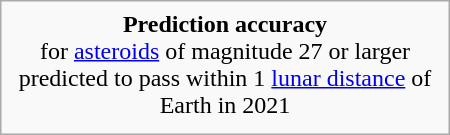<table class="infobox" style="width: 300px;">
<tr>
<td style="text-align:center"><strong>Prediction accuracy</strong> <br>for <a href='#'>asteroids</a> of magnitude 27 or larger predicted to pass within 1 <a href='#'>lunar distance</a> of Earth in 2021</td>
</tr>
<tr>
<td></td>
</tr>
</table>
